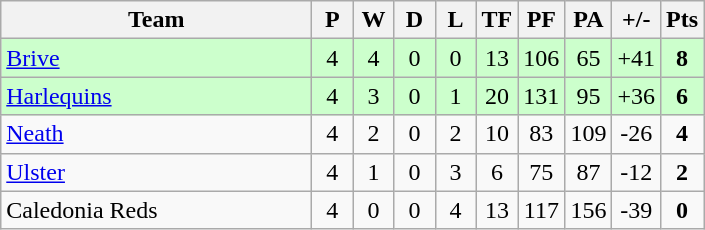<table class="wikitable" style="text-align: center;">
<tr>
<th style="width:200px;">Team</th>
<th width="20">P</th>
<th width="20">W</th>
<th width="20">D</th>
<th width="20">L</th>
<th width="20">TF</th>
<th width="20">PF</th>
<th width="20">PA</th>
<th width="25">+/-</th>
<th width="20">Pts</th>
</tr>
<tr style="background:#cfc;">
<td align="left"> <a href='#'>Brive</a></td>
<td>4</td>
<td>4</td>
<td>0</td>
<td>0</td>
<td>13</td>
<td>106</td>
<td>65</td>
<td>+41</td>
<td><strong>8</strong></td>
</tr>
<tr style="background:#cfc;">
<td align="left"> <a href='#'>Harlequins</a></td>
<td>4</td>
<td>3</td>
<td>0</td>
<td>1</td>
<td>20</td>
<td>131</td>
<td>95</td>
<td>+36</td>
<td><strong>6</strong></td>
</tr>
<tr>
<td align="left"> <a href='#'>Neath</a></td>
<td>4</td>
<td>2</td>
<td>0</td>
<td>2</td>
<td>10</td>
<td>83</td>
<td>109</td>
<td>-26</td>
<td><strong>4</strong></td>
</tr>
<tr>
<td align="left"> <a href='#'>Ulster</a></td>
<td>4</td>
<td>1</td>
<td>0</td>
<td>3</td>
<td>6</td>
<td>75</td>
<td>87</td>
<td>-12</td>
<td><strong>2</strong></td>
</tr>
<tr>
<td align="left"> Caledonia Reds</td>
<td>4</td>
<td>0</td>
<td>0</td>
<td>4</td>
<td>13</td>
<td>117</td>
<td>156</td>
<td>-39</td>
<td><strong>0</strong></td>
</tr>
</table>
